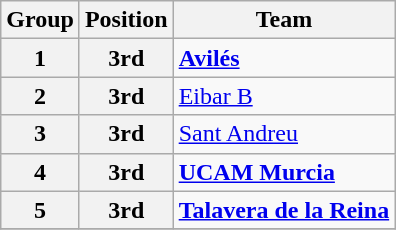<table class="wikitable">
<tr>
<th>Group</th>
<th>Position</th>
<th>Team</th>
</tr>
<tr>
<th>1</th>
<th>3rd</th>
<td><strong><a href='#'>Avilés</a></strong></td>
</tr>
<tr>
<th>2</th>
<th>3rd</th>
<td><a href='#'>Eibar B</a></td>
</tr>
<tr>
<th>3</th>
<th>3rd</th>
<td><a href='#'>Sant Andreu</a></td>
</tr>
<tr>
<th>4</th>
<th>3rd</th>
<td><strong><a href='#'>UCAM Murcia</a></strong></td>
</tr>
<tr>
<th>5</th>
<th>3rd</th>
<td><strong><a href='#'>Talavera de la Reina</a></strong></td>
</tr>
<tr>
</tr>
</table>
